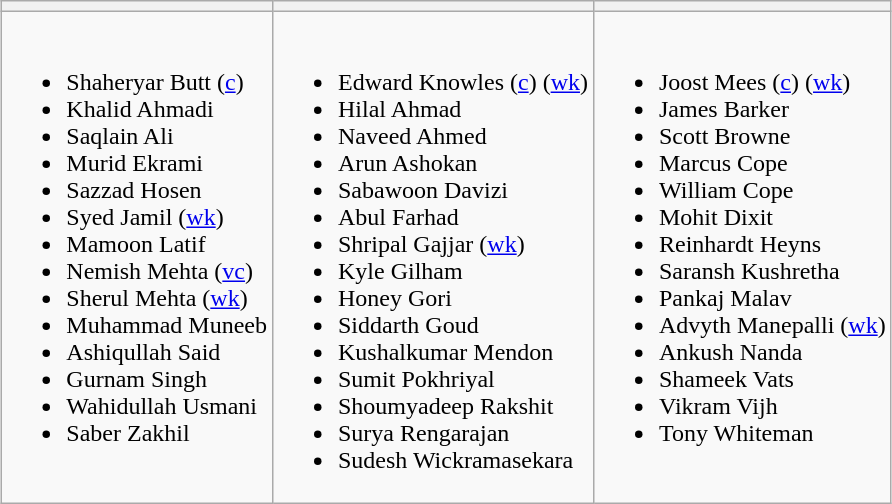<table class="wikitable" style="text-align:left; margin:auto">
<tr>
<th></th>
<th></th>
<th></th>
</tr>
<tr style="vertical-align:top">
<td><br><ul><li>Shaheryar Butt (<a href='#'>c</a>)</li><li>Khalid Ahmadi</li><li>Saqlain Ali</li><li>Murid Ekrami</li><li>Sazzad Hosen</li><li>Syed Jamil (<a href='#'>wk</a>)</li><li>Mamoon Latif</li><li>Nemish Mehta (<a href='#'>vc</a>)</li><li>Sherul Mehta (<a href='#'>wk</a>)</li><li>Muhammad Muneeb</li><li>Ashiqullah Said</li><li>Gurnam Singh</li><li>Wahidullah Usmani</li><li>Saber Zakhil</li></ul></td>
<td valign=top><br><ul><li>Edward Knowles (<a href='#'>c</a>) (<a href='#'>wk</a>)</li><li>Hilal Ahmad</li><li>Naveed Ahmed</li><li>Arun Ashokan</li><li>Sabawoon Davizi</li><li>Abul Farhad</li><li>Shripal Gajjar (<a href='#'>wk</a>)</li><li>Kyle Gilham</li><li>Honey Gori</li><li>Siddarth Goud</li><li>Kushalkumar Mendon</li><li>Sumit Pokhriyal</li><li>Shoumyadeep Rakshit</li><li>Surya Rengarajan</li><li>Sudesh Wickramasekara</li></ul></td>
<td><br><ul><li>Joost Mees (<a href='#'>c</a>) (<a href='#'>wk</a>)</li><li>James Barker</li><li>Scott Browne</li><li>Marcus Cope</li><li>William Cope</li><li>Mohit Dixit</li><li>Reinhardt Heyns</li><li>Saransh Kushretha</li><li>Pankaj Malav</li><li>Advyth Manepalli (<a href='#'>wk</a>)</li><li>Ankush Nanda</li><li>Shameek Vats</li><li>Vikram Vijh</li><li>Tony Whiteman</li></ul></td>
</tr>
</table>
